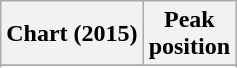<table class="wikitable sortable plainrowheaders" style="text-align:center">
<tr>
<th scope="col">Chart (2015)</th>
<th scope="col">Peak<br>position</th>
</tr>
<tr>
</tr>
<tr>
</tr>
<tr>
</tr>
</table>
